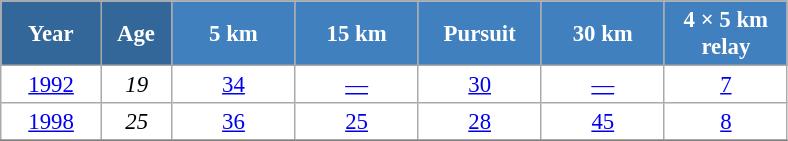<table class="wikitable" style="font-size:95%; text-align:center; border:grey solid 1px; border-collapse:collapse; background:#ffffff;">
<tr>
<th style="background-color:#369; color:white; width:60px;"> Year </th>
<th style="background-color:#369; color:white; width:40px;"> Age </th>
<th style="background-color:#4180be; color:white; width:75px;"> 5 km </th>
<th style="background-color:#4180be; color:white; width:75px;"> 15 km </th>
<th style="background-color:#4180be; color:white; width:75px;"> Pursuit </th>
<th style="background-color:#4180be; color:white; width:75px;"> 30 km </th>
<th style="background-color:#4180be; color:white; width:75px;"> 4 × 5 km <br> relay </th>
</tr>
<tr>
<td><a href='#'>1992</a></td>
<td><em>19</em></td>
<td><a href='#'>34</a></td>
<td><a href='#'>—</a></td>
<td><a href='#'>30</a></td>
<td><a href='#'>—</a></td>
<td><a href='#'>7</a></td>
</tr>
<tr>
<td><a href='#'>1998</a></td>
<td><em>25</em></td>
<td><a href='#'>36</a></td>
<td><a href='#'>25</a></td>
<td><a href='#'>28</a></td>
<td><a href='#'>45</a></td>
<td><a href='#'>8</a></td>
</tr>
<tr>
</tr>
</table>
